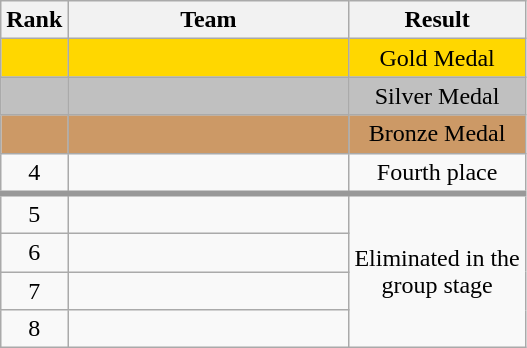<table class="wikitable">
<tr>
<th>Rank</th>
<th width=180>Team</th>
<th>Result</th>
</tr>
<tr bgcolor=gold>
<td align=center></td>
<td></td>
<td align=center>Gold Medal</td>
</tr>
<tr bgcolor=silver>
<td align=center></td>
<td></td>
<td align=center>Silver Medal</td>
</tr>
<tr bgcolor=#c96>
<td align=center></td>
<td></td>
<td align=center>Bronze Medal</td>
</tr>
<tr style="border-bottom: 4px solid #999999">
<td align=center>4</td>
<td></td>
<td align=center>Fourth place</td>
</tr>
<tr>
<td align=center>5</td>
<td></td>
<td rowspan=13 align=center>Eliminated in the<br>group stage</td>
</tr>
<tr>
<td align=center>6</td>
<td></td>
</tr>
<tr>
<td align=center>7</td>
<td></td>
</tr>
<tr>
<td align=center>8</td>
<td></td>
</tr>
</table>
